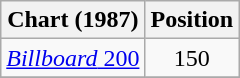<table class="wikitable sortable">
<tr>
<th>Chart (1987)</th>
<th>Position</th>
</tr>
<tr>
<td><a href='#'><em>Billboard</em> 200</a></td>
<td style="text-align:center;">150</td>
</tr>
<tr>
</tr>
</table>
